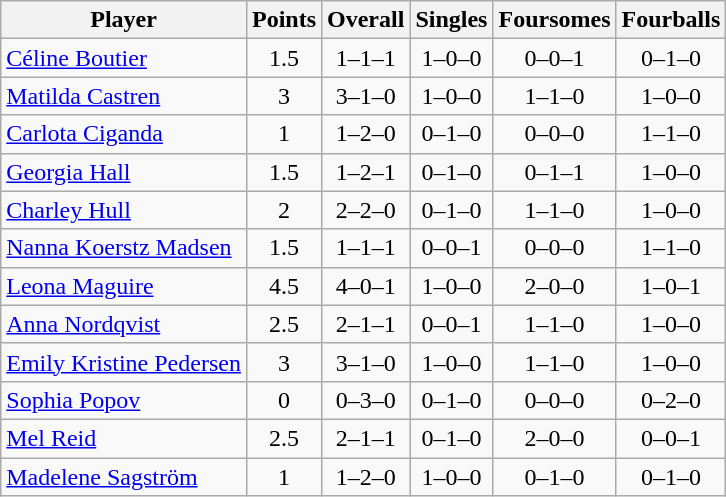<table class="wikitable sortable" style="text-align:center">
<tr>
<th>Player</th>
<th>Points</th>
<th>Overall</th>
<th>Singles</th>
<th>Foursomes</th>
<th>Fourballs</th>
</tr>
<tr>
<td align=left><a href='#'>Céline Boutier</a></td>
<td>1.5</td>
<td>1–1–1</td>
<td>1–0–0</td>
<td>0–0–1</td>
<td>0–1–0</td>
</tr>
<tr>
<td align=left><a href='#'>Matilda Castren</a></td>
<td>3</td>
<td>3–1–0</td>
<td>1–0–0</td>
<td>1–1–0</td>
<td>1–0–0</td>
</tr>
<tr>
<td align=left><a href='#'>Carlota Ciganda</a></td>
<td>1</td>
<td>1–2–0</td>
<td>0–1–0</td>
<td>0–0–0</td>
<td>1–1–0</td>
</tr>
<tr>
<td align=left><a href='#'>Georgia Hall</a></td>
<td>1.5</td>
<td>1–2–1</td>
<td>0–1–0</td>
<td>0–1–1</td>
<td>1–0–0</td>
</tr>
<tr>
<td align=left><a href='#'>Charley Hull</a></td>
<td>2</td>
<td>2–2–0</td>
<td>0–1–0</td>
<td>1–1–0</td>
<td>1–0–0</td>
</tr>
<tr>
<td align=left><a href='#'>Nanna Koerstz Madsen</a></td>
<td>1.5</td>
<td>1–1–1</td>
<td>0–0–1</td>
<td>0–0–0</td>
<td>1–1–0</td>
</tr>
<tr>
<td align=left><a href='#'>Leona Maguire</a></td>
<td>4.5</td>
<td>4–0–1</td>
<td>1–0–0</td>
<td>2–0–0</td>
<td>1–0–1</td>
</tr>
<tr>
<td align=left><a href='#'>Anna Nordqvist</a></td>
<td>2.5</td>
<td>2–1–1</td>
<td>0–0–1</td>
<td>1–1–0</td>
<td>1–0–0</td>
</tr>
<tr>
<td align=left><a href='#'>Emily Kristine Pedersen</a></td>
<td>3</td>
<td>3–1–0</td>
<td>1–0–0</td>
<td>1–1–0</td>
<td>1–0–0</td>
</tr>
<tr>
<td align=left><a href='#'>Sophia Popov</a></td>
<td>0</td>
<td>0–3–0</td>
<td>0–1–0</td>
<td>0–0–0</td>
<td>0–2–0</td>
</tr>
<tr>
<td align=left><a href='#'>Mel Reid</a></td>
<td>2.5</td>
<td>2–1–1</td>
<td>0–1–0</td>
<td>2–0–0</td>
<td>0–0–1</td>
</tr>
<tr>
<td align=left><a href='#'>Madelene Sagström</a></td>
<td>1</td>
<td>1–2–0</td>
<td>1–0–0</td>
<td>0–1–0</td>
<td>0–1–0</td>
</tr>
</table>
